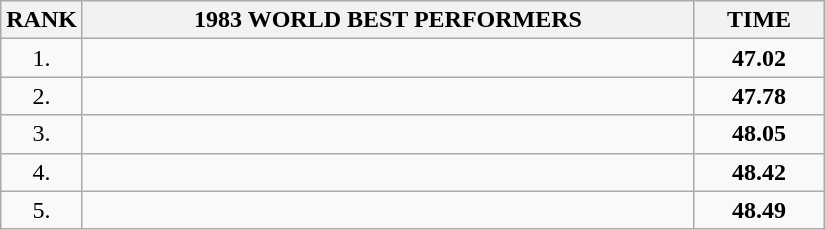<table class=wikitable>
<tr>
<th>RANK</th>
<th align="center" style="width: 25em">1983 WORLD BEST PERFORMERS</th>
<th align="center" style="width: 5em">TIME</th>
</tr>
<tr>
<td align="center">1.</td>
<td></td>
<td align="center"><strong>47.02</strong></td>
</tr>
<tr>
<td align="center">2.</td>
<td></td>
<td align="center"><strong>47.78</strong></td>
</tr>
<tr>
<td align="center">3.</td>
<td></td>
<td align="center"><strong>48.05</strong></td>
</tr>
<tr>
<td align="center">4.</td>
<td></td>
<td align="center"><strong>48.42</strong></td>
</tr>
<tr>
<td align="center">5.</td>
<td></td>
<td align="center"><strong>48.49</strong></td>
</tr>
</table>
